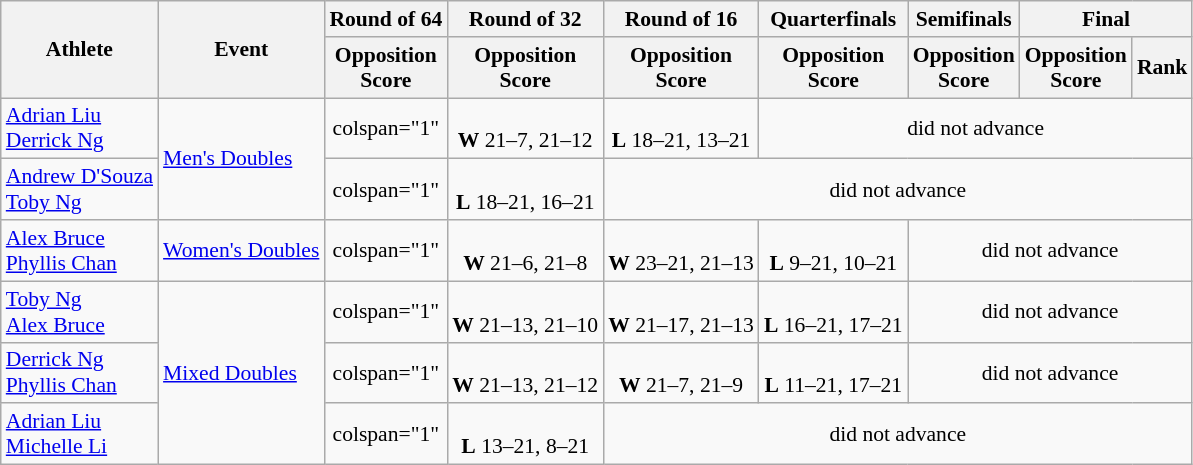<table class=wikitable style="font-size:90%">
<tr>
<th rowspan="2">Athlete</th>
<th rowspan="2">Event</th>
<th>Round of 64</th>
<th>Round of 32</th>
<th>Round of 16</th>
<th>Quarterfinals</th>
<th>Semifinals</th>
<th colspan="2">Final</th>
</tr>
<tr>
<th>Opposition<br>Score</th>
<th>Opposition<br>Score</th>
<th>Opposition<br>Score</th>
<th>Opposition<br>Score</th>
<th>Opposition<br>Score</th>
<th>Opposition<br>Score</th>
<th>Rank</th>
</tr>
<tr align=center>
<td align=left><a href='#'>Adrian Liu</a> <br> <a href='#'>Derrick Ng</a></td>
<td align=left rowspan="2"><a href='#'>Men's Doubles</a></td>
<td>colspan="1" </td>
<td><br> <strong>W</strong> 21–7, 21–12</td>
<td><br> <strong>L</strong> 18–21, 13–21</td>
<td colspan="4">did not advance</td>
</tr>
<tr align=center>
<td align=left><a href='#'>Andrew D'Souza</a> <br> <a href='#'>Toby Ng</a></td>
<td>colspan="1" </td>
<td><br><strong>L</strong> 18–21, 16–21</td>
<td colspan="5">did not advance</td>
</tr>
<tr align=center>
<td align=left><a href='#'>Alex Bruce</a> <br> <a href='#'>Phyllis Chan</a></td>
<td align=left><a href='#'>Women's Doubles</a></td>
<td>colspan="1" </td>
<td><br><strong>W</strong> 21–6, 21–8</td>
<td><br> <strong>W</strong> 23–21, 21–13</td>
<td><br><strong>L</strong> 9–21, 10–21</td>
<td colspan="3">did not advance</td>
</tr>
<tr align=center>
<td align=left><a href='#'>Toby Ng</a><br><a href='#'>Alex Bruce</a></td>
<td align=left rowspan="3"><a href='#'>Mixed Doubles</a></td>
<td>colspan="1" </td>
<td><br><strong>W</strong> 21–13, 21–10</td>
<td><br><strong>W</strong> 21–17, 21–13</td>
<td><br><strong>L</strong> 16–21, 17–21</td>
<td colspan="3">did not advance</td>
</tr>
<tr align=center>
<td align=left><a href='#'>Derrick Ng</a><br><a href='#'>Phyllis Chan</a></td>
<td>colspan="1" </td>
<td><br><strong>W</strong> 21–13, 21–12</td>
<td><br><strong>W</strong> 21–7, 21–9</td>
<td><br><strong>L</strong> 11–21, 17–21</td>
<td colspan="3">did not advance</td>
</tr>
<tr align=center>
<td align=left><a href='#'>Adrian Liu</a><br><a href='#'>Michelle Li</a></td>
<td>colspan="1" </td>
<td><br><strong>L</strong> 13–21, 8–21</td>
<td colspan="5">did not advance</td>
</tr>
</table>
